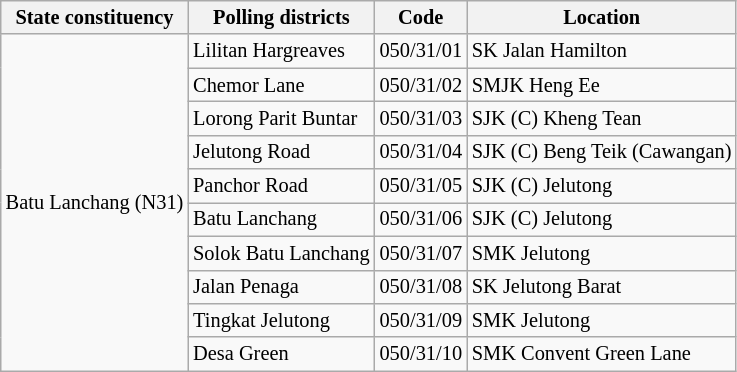<table class="wikitable sortable mw-collapsible" style="white-space:nowrap;font-size:85%">
<tr>
<th>State constituency</th>
<th>Polling districts</th>
<th>Code</th>
<th>Location</th>
</tr>
<tr>
<td rowspan="10">Batu Lanchang (N31)</td>
<td>Lilitan Hargreaves</td>
<td>050/31/01</td>
<td>SK Jalan Hamilton</td>
</tr>
<tr>
<td>Chemor Lane</td>
<td>050/31/02</td>
<td>SMJK Heng Ee</td>
</tr>
<tr>
<td>Lorong Parit Buntar</td>
<td>050/31/03</td>
<td>SJK (C) Kheng Tean</td>
</tr>
<tr>
<td>Jelutong Road</td>
<td>050/31/04</td>
<td>SJK (C) Beng Teik (Cawangan)</td>
</tr>
<tr>
<td>Panchor Road</td>
<td>050/31/05</td>
<td>SJK (C) Jelutong</td>
</tr>
<tr>
<td>Batu Lanchang</td>
<td>050/31/06</td>
<td>SJK (C) Jelutong</td>
</tr>
<tr>
<td>Solok Batu Lanchang</td>
<td>050/31/07</td>
<td>SMK Jelutong</td>
</tr>
<tr>
<td>Jalan Penaga</td>
<td>050/31/08</td>
<td>SK Jelutong Barat</td>
</tr>
<tr>
<td>Tingkat Jelutong</td>
<td>050/31/09</td>
<td>SMK Jelutong</td>
</tr>
<tr>
<td>Desa Green</td>
<td>050/31/10</td>
<td>SMK Convent Green Lane</td>
</tr>
</table>
